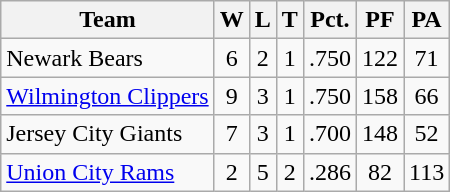<table class="wikitable">
<tr>
<th>Team</th>
<th>W</th>
<th>L</th>
<th>T</th>
<th>Pct.</th>
<th>PF</th>
<th>PA </th>
</tr>
<tr align="center">
<td align="left">Newark Bears</td>
<td>6</td>
<td>2</td>
<td>1</td>
<td>.750</td>
<td>122</td>
<td>71</td>
</tr>
<tr align="center">
<td align="left"><a href='#'>Wilmington Clippers</a></td>
<td>9</td>
<td>3</td>
<td>1</td>
<td>.750</td>
<td>158</td>
<td>66</td>
</tr>
<tr align="center">
<td align="left">Jersey City Giants</td>
<td>7</td>
<td>3</td>
<td>1</td>
<td>.700</td>
<td>148</td>
<td>52</td>
</tr>
<tr align="center">
<td align="left"><a href='#'>Union City Rams</a></td>
<td>2</td>
<td>5</td>
<td>2</td>
<td>.286</td>
<td>82</td>
<td>113</td>
</tr>
</table>
